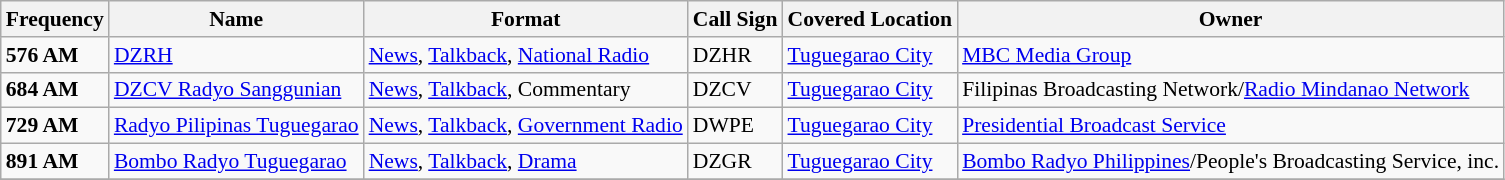<table class="wikitable" style="font-size: 90%;">
<tr>
<th>Frequency</th>
<th>Name</th>
<th>Format</th>
<th>Call Sign</th>
<th>Covered Location</th>
<th>Owner</th>
</tr>
<tr>
<td><strong>576 AM</strong></td>
<td><a href='#'>DZRH</a></td>
<td><a href='#'>News</a>, <a href='#'>Talkback</a>, <a href='#'>National Radio</a></td>
<td>DZHR</td>
<td><a href='#'>Tuguegarao City</a></td>
<td><a href='#'>MBC Media Group</a></td>
</tr>
<tr>
<td><strong>684 AM</strong></td>
<td><a href='#'>DZCV Radyo Sanggunian</a></td>
<td><a href='#'>News</a>, <a href='#'>Talkback</a>, Commentary</td>
<td>DZCV</td>
<td><a href='#'>Tuguegarao City</a></td>
<td>Filipinas Broadcasting Network/<a href='#'>Radio Mindanao Network</a></td>
</tr>
<tr>
<td><strong>729 AM</strong></td>
<td><a href='#'>Radyo Pilipinas Tuguegarao</a></td>
<td><a href='#'>News</a>, <a href='#'>Talkback</a>, <a href='#'>Government Radio</a></td>
<td>DWPE</td>
<td><a href='#'>Tuguegarao City</a></td>
<td><a href='#'>Presidential Broadcast Service</a></td>
</tr>
<tr>
<td><strong>891 AM</strong></td>
<td><a href='#'>Bombo Radyo Tuguegarao</a></td>
<td><a href='#'>News</a>, <a href='#'>Talkback</a>, <a href='#'>Drama</a></td>
<td>DZGR</td>
<td><a href='#'>Tuguegarao City</a></td>
<td><a href='#'>Bombo Radyo Philippines</a>/People's Broadcasting Service, inc.</td>
</tr>
<tr>
</tr>
</table>
